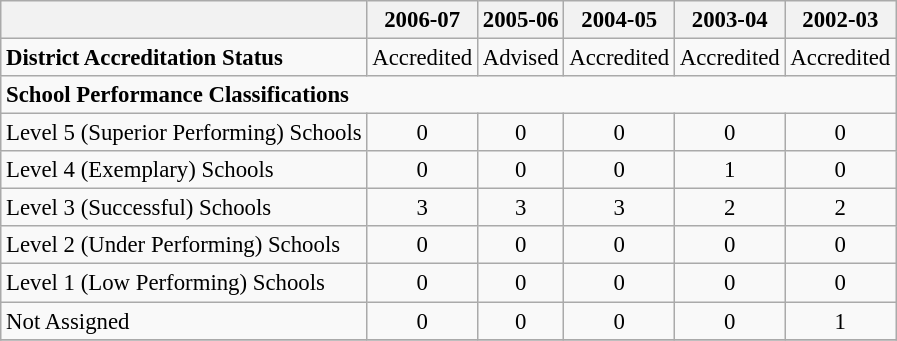<table class="wikitable" style="font-size: 95%;">
<tr>
<th></th>
<th>2006-07</th>
<th>2005-06</th>
<th>2004-05</th>
<th>2003-04</th>
<th>2002-03</th>
</tr>
<tr>
<td align="left"><strong>District Accreditation Status</strong></td>
<td align="center">Accredited</td>
<td align="center">Advised</td>
<td align="center">Accredited</td>
<td align="center">Accredited</td>
<td align="center">Accredited</td>
</tr>
<tr>
<td align="left" colspan="6"><strong>School Performance Classifications</strong></td>
</tr>
<tr>
<td align="left">Level 5 (Superior Performing) Schools</td>
<td align="center">0</td>
<td align="center">0</td>
<td align="center">0</td>
<td align="center">0</td>
<td align="center">0</td>
</tr>
<tr>
<td align="left">Level 4 (Exemplary) Schools</td>
<td align="center">0</td>
<td align="center">0</td>
<td align="center">0</td>
<td align="center">1</td>
<td align="center">0</td>
</tr>
<tr>
<td align="left">Level 3 (Successful) Schools</td>
<td align="center">3</td>
<td align="center">3</td>
<td align="center">3</td>
<td align="center">2</td>
<td align="center">2</td>
</tr>
<tr>
<td align="left">Level 2 (Under Performing) Schools</td>
<td align="center">0</td>
<td align="center">0</td>
<td align="center">0</td>
<td align="center">0</td>
<td align="center">0</td>
</tr>
<tr>
<td align="left">Level 1 (Low Performing) Schools</td>
<td align="center">0</td>
<td align="center">0</td>
<td align="center">0</td>
<td align="center">0</td>
<td align="center">0</td>
</tr>
<tr>
<td align="left">Not Assigned</td>
<td align="center">0</td>
<td align="center">0</td>
<td align="center">0</td>
<td align="center">0</td>
<td align="center">1</td>
</tr>
<tr>
</tr>
</table>
